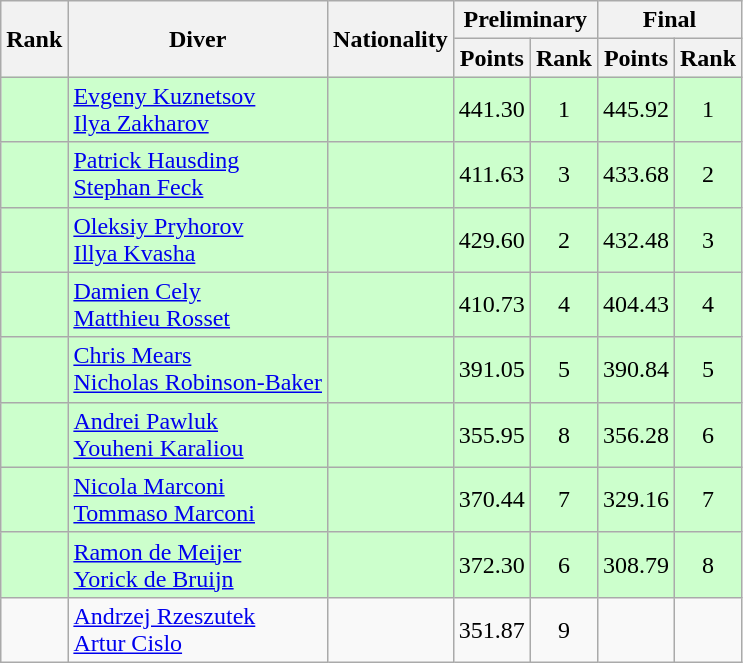<table class="wikitable" style="text-align:center">
<tr>
<th rowspan=2>Rank</th>
<th rowspan=2>Diver</th>
<th rowspan=2>Nationality</th>
<th colspan="2">Preliminary</th>
<th colspan="2">Final</th>
</tr>
<tr>
<th>Points</th>
<th>Rank</th>
<th>Points</th>
<th>Rank</th>
</tr>
<tr bgcolor=ccffcc>
<td></td>
<td align=left><a href='#'>Evgeny Kuznetsov</a><br><a href='#'>Ilya Zakharov</a></td>
<td align=left></td>
<td>441.30</td>
<td>1</td>
<td>445.92</td>
<td>1</td>
</tr>
<tr bgcolor=ccffcc>
<td></td>
<td align=left><a href='#'>Patrick Hausding</a><br><a href='#'>Stephan Feck</a></td>
<td align=left></td>
<td>411.63</td>
<td>3</td>
<td>433.68</td>
<td>2</td>
</tr>
<tr bgcolor=ccffcc>
<td></td>
<td align=left><a href='#'>Oleksiy Pryhorov</a><br><a href='#'>Illya Kvasha</a></td>
<td align=left></td>
<td>429.60</td>
<td>2</td>
<td>432.48</td>
<td>3</td>
</tr>
<tr bgcolor=ccffcc>
<td></td>
<td align=left><a href='#'>Damien Cely</a><br><a href='#'>Matthieu Rosset</a></td>
<td align=left></td>
<td>410.73</td>
<td>4</td>
<td>404.43</td>
<td>4</td>
</tr>
<tr bgcolor=ccffcc>
<td></td>
<td align=left><a href='#'>Chris Mears</a><br><a href='#'>Nicholas Robinson-Baker</a></td>
<td align=left></td>
<td>391.05</td>
<td>5</td>
<td>390.84</td>
<td>5</td>
</tr>
<tr bgcolor=ccffcc>
<td></td>
<td align=left><a href='#'>Andrei Pawluk</a><br><a href='#'>Youheni Karaliou</a></td>
<td align=left></td>
<td>355.95</td>
<td>8</td>
<td>356.28</td>
<td>6</td>
</tr>
<tr bgcolor=ccffcc>
<td></td>
<td align=left><a href='#'>Nicola Marconi</a><br><a href='#'>Tommaso Marconi</a></td>
<td align=left></td>
<td>370.44</td>
<td>7</td>
<td>329.16</td>
<td>7</td>
</tr>
<tr bgcolor=ccffcc>
<td></td>
<td align=left><a href='#'>Ramon de Meijer</a><br><a href='#'>Yorick de Bruijn</a></td>
<td align=left></td>
<td>372.30</td>
<td>6</td>
<td>308.79</td>
<td>8</td>
</tr>
<tr>
<td></td>
<td align=left><a href='#'>Andrzej Rzeszutek</a><br><a href='#'>Artur Cislo</a></td>
<td align=left></td>
<td>351.87</td>
<td>9</td>
<td></td>
<td></td>
</tr>
</table>
